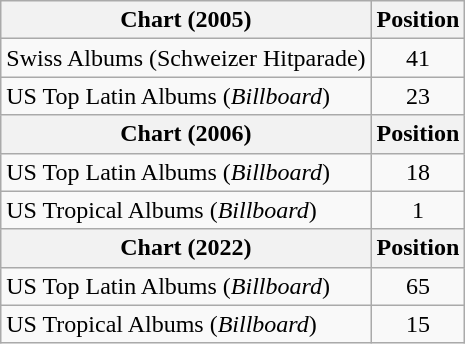<table class="wikitable plainrowheaders">
<tr>
<th>Chart (2005)</th>
<th>Position</th>
</tr>
<tr>
<td>Swiss Albums (Schweizer Hitparade)</td>
<td style="text-align:center;">41</td>
</tr>
<tr>
<td>US Top Latin Albums (<em>Billboard</em>)</td>
<td style="text-align:center;">23</td>
</tr>
<tr>
<th>Chart (2006)</th>
<th>Position</th>
</tr>
<tr>
<td>US Top Latin Albums (<em>Billboard</em>)</td>
<td style="text-align:center;">18</td>
</tr>
<tr>
<td>US Tropical Albums (<em>Billboard</em>)</td>
<td style="text-align:center;">1</td>
</tr>
<tr>
<th>Chart (2022)</th>
<th>Position</th>
</tr>
<tr>
<td>US Top Latin Albums (<em>Billboard</em>)</td>
<td style="text-align:center;">65</td>
</tr>
<tr>
<td>US Tropical Albums (<em>Billboard</em>)</td>
<td style="text-align:center;">15</td>
</tr>
</table>
